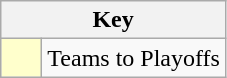<table class="wikitable" style="text-align: center;">
<tr>
<th colspan=2>Key</th>
</tr>
<tr>
<td style="background:#ffffcc; width:20px;"></td>
<td align=left>Teams to Playoffs</td>
</tr>
</table>
